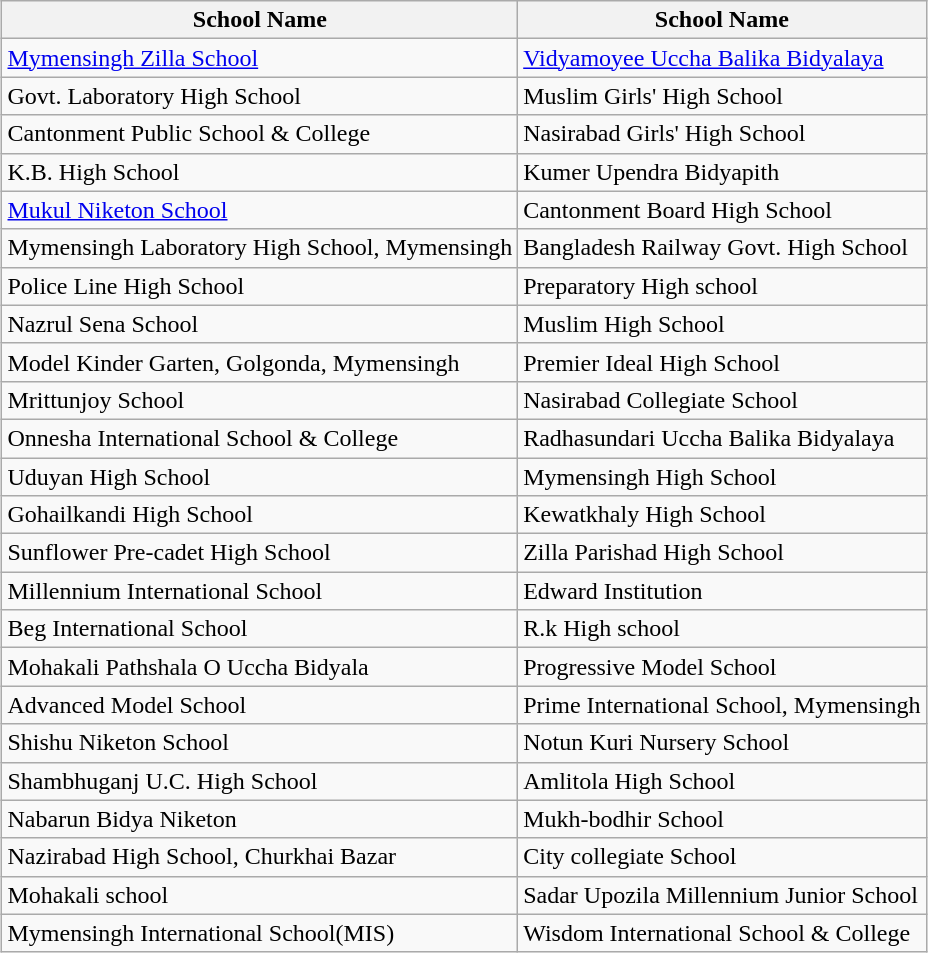<table class="wikitable sortable" style="margin: 1em auto;">
<tr>
<th>School Name</th>
<th>School Name</th>
</tr>
<tr>
<td><a href='#'>Mymensingh Zilla School</a></td>
<td><a href='#'>Vidyamoyee Uccha Balika Bidyalaya</a></td>
</tr>
<tr>
<td>Govt. Laboratory High School</td>
<td>Muslim Girls' High School</td>
</tr>
<tr>
<td>Cantonment Public School & College</td>
<td>Nasirabad Girls' High School</td>
</tr>
<tr>
<td>K.B. High School</td>
<td>Kumer Upendra Bidyapith</td>
</tr>
<tr>
<td><a href='#'>Mukul Niketon School</a></td>
<td>Cantonment Board High School</td>
</tr>
<tr>
<td>Mymensingh Laboratory High School, Mymensingh</td>
<td>Bangladesh Railway Govt. High School</td>
</tr>
<tr>
<td>Police Line High School</td>
<td>Preparatory High school</td>
</tr>
<tr>
<td>Nazrul Sena School</td>
<td>Muslim High School</td>
</tr>
<tr>
<td>Model Kinder Garten, Golgonda, Mymensingh</td>
<td>Premier Ideal High School</td>
</tr>
<tr>
<td>Mrittunjoy School</td>
<td>Nasirabad Collegiate School</td>
</tr>
<tr>
<td>Onnesha International School & College</td>
<td>Radhasundari Uccha Balika Bidyalaya</td>
</tr>
<tr>
<td>Uduyan High School</td>
<td>Mymensingh High School</td>
</tr>
<tr>
<td>Gohailkandi High School</td>
<td>Kewatkhaly High School</td>
</tr>
<tr>
<td>Sunflower Pre-cadet High School</td>
<td>Zilla Parishad High School</td>
</tr>
<tr>
<td>Millennium International School</td>
<td>Edward Institution</td>
</tr>
<tr>
<td>Beg International School</td>
<td>R.k High school</td>
</tr>
<tr>
<td>Mohakali Pathshala O Uccha Bidyala</td>
<td>Progressive Model School</td>
</tr>
<tr>
<td>Advanced Model School</td>
<td>Prime International School, Mymensingh</td>
</tr>
<tr>
<td>Shishu Niketon School</td>
<td>Notun Kuri Nursery School</td>
</tr>
<tr>
<td>Shambhuganj U.C. High School</td>
<td>Amlitola High School</td>
</tr>
<tr>
<td>Nabarun Bidya Niketon</td>
<td>Mukh-bodhir School</td>
</tr>
<tr>
<td>Nazirabad High School, Churkhai Bazar</td>
<td>City collegiate School</td>
</tr>
<tr>
<td>Mohakali school</td>
<td>Sadar Upozila Millennium Junior School</td>
</tr>
<tr>
<td>Mymensingh International School(MIS)</td>
<td>Wisdom International School & College</td>
</tr>
</table>
